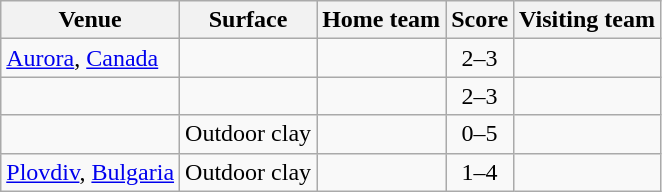<table class=wikitable style="border:1px solid #AAAAAA;">
<tr>
<th>Venue</th>
<th>Surface</th>
<th>Home team</th>
<th>Score</th>
<th>Visiting team</th>
</tr>
<tr>
<td><a href='#'>Aurora</a>, <a href='#'>Canada</a></td>
<td></td>
<td></td>
<td align="center">2–3</td>
<td><strong></strong></td>
</tr>
<tr>
<td></td>
<td></td>
<td></td>
<td align="center">2–3</td>
<td><strong></strong></td>
</tr>
<tr>
<td></td>
<td>Outdoor clay</td>
<td></td>
<td align="center">0–5</td>
<td><strong></strong></td>
</tr>
<tr>
<td><a href='#'>Plovdiv</a>, <a href='#'>Bulgaria</a></td>
<td>Outdoor clay</td>
<td></td>
<td align="center">1–4</td>
<td></td>
</tr>
</table>
